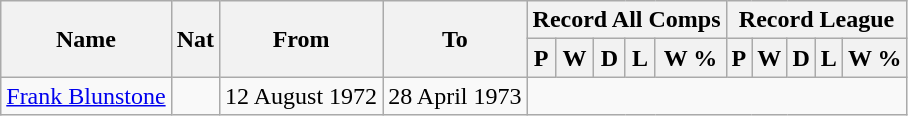<table style="text-align: center" class="wikitable">
<tr>
<th rowspan="2">Name</th>
<th rowspan="2">Nat</th>
<th rowspan="2">From</th>
<th rowspan="2">To</th>
<th colspan="5">Record All Comps</th>
<th colspan="5">Record League</th>
</tr>
<tr>
<th>P</th>
<th>W</th>
<th>D</th>
<th>L</th>
<th>W %</th>
<th>P</th>
<th>W</th>
<th>D</th>
<th>L</th>
<th>W %</th>
</tr>
<tr>
<td style="text-align:left;"><a href='#'>Frank Blunstone</a></td>
<td></td>
<td style="text-align:left;">12 August 1972</td>
<td style="text-align:left;">28 April 1973<br>
</td>
</tr>
</table>
